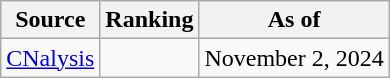<table class="wikitable" style="text-align:center">
<tr>
<th>Source</th>
<th>Ranking</th>
<th>As of</th>
</tr>
<tr>
<td align=left><a href='#'>CNalysis</a></td>
<td></td>
<td>November 2, 2024</td>
</tr>
</table>
